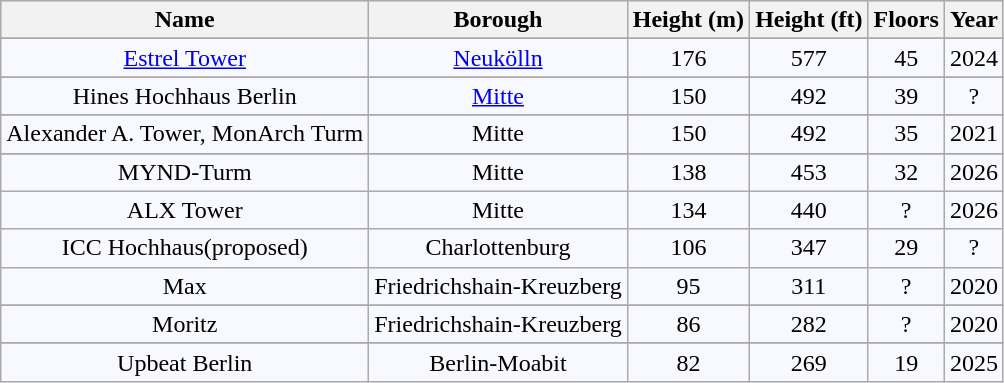<table class = "wikitable sortable">
<tr ---- align="center" valign="top" bgcolor="#dddddd">
<th>Name</th>
<th>Borough</th>
<th>Height (m)<br></th>
<th>Height (ft)<br></th>
<th>Floors</th>
<th>Year</th>
</tr>
<tr>
</tr>
<tr ---- align="center" valign="top" bgcolor="#F8F8FF">
<td><a href='#'>Estrel Tower</a></td>
<td><a href='#'>Neukölln</a></td>
<td>176</td>
<td>577</td>
<td>45</td>
<td>2024</td>
</tr>
<tr>
</tr>
<tr ---- align="center" valign="top" bgcolor="#F8F8FF">
<td>Hines Hochhaus Berlin</td>
<td><a href='#'>Mitte</a></td>
<td>150</td>
<td>492</td>
<td>39</td>
<td>?</td>
</tr>
<tr>
</tr>
<tr ---- align="center" valign="top" bgcolor="#F8F8FF">
<td>Alexander A. Tower, MonArch Turm</td>
<td>Mitte</td>
<td>150</td>
<td>492</td>
<td>35</td>
<td>2021</td>
</tr>
<tr>
</tr>
<tr ---- align="center" valign="top" bgcolor="#F8F8FF">
<td>MYND-Turm</td>
<td>Mitte</td>
<td>138</td>
<td>453</td>
<td>32</td>
<td>2026</td>
</tr>
<tr ---- align="center" valign="top" bgcolor="#F8F8FF">
<td>ALX Tower</td>
<td>Mitte</td>
<td>134</td>
<td>440</td>
<td>?</td>
<td>2026</td>
</tr>
<tr ---- align="center" valign="top" bgcolor="#F8F8FF">
<td>ICC Hochhaus(proposed)</td>
<td>Charlottenburg</td>
<td>106</td>
<td>347</td>
<td>29</td>
<td>?</td>
</tr>
<tr ---- align="center" valign="top" bgcolor="#F8F8FF">
<td>Max</td>
<td>Friedrichshain-Kreuzberg</td>
<td>95</td>
<td>311</td>
<td>?</td>
<td>2020</td>
</tr>
<tr>
</tr>
<tr ---- align="center" valign="top" bgcolor="#F8F8FF">
<td>Moritz</td>
<td>Friedrichshain-Kreuzberg</td>
<td>86</td>
<td>282</td>
<td>?</td>
<td>2020</td>
</tr>
<tr>
</tr>
<tr ---- align="center" valign="top" bgcolor="#F8F8FF">
<td>Upbeat Berlin</td>
<td>Berlin-Moabit</td>
<td>82</td>
<td>269</td>
<td>19</td>
<td>2025</td>
</tr>
</table>
